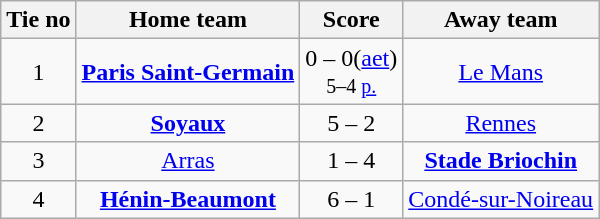<table class="wikitable" style="text-align:center">
<tr>
<th>Tie no</th>
<th>Home team</th>
<th>Score</th>
<th>Away team</th>
</tr>
<tr>
<td>1</td>
<td><strong><a href='#'>Paris Saint-Germain</a></strong></td>
<td>0 – 0(<a href='#'>aet</a>)<br><small>5–4 <a href='#'>p.</a></small></td>
<td><a href='#'>Le Mans</a></td>
</tr>
<tr>
<td>2</td>
<td><strong><a href='#'>Soyaux</a></strong></td>
<td>5 – 2</td>
<td><a href='#'>Rennes</a></td>
</tr>
<tr>
<td>3</td>
<td><a href='#'>Arras</a></td>
<td>1 – 4</td>
<td><strong><a href='#'>Stade Briochin</a></strong></td>
</tr>
<tr>
<td>4</td>
<td><strong><a href='#'>Hénin-Beaumont</a></strong></td>
<td>6 – 1</td>
<td><a href='#'>Condé-sur-Noireau</a></td>
</tr>
</table>
